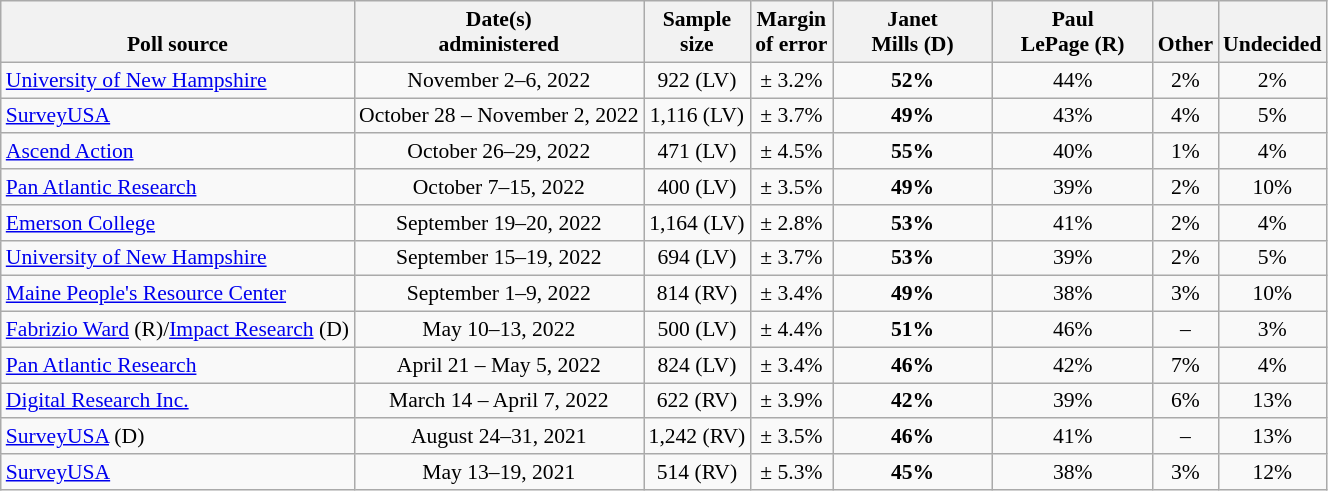<table class="wikitable" style="font-size:90%;text-align:center;">
<tr valign=bottom>
<th>Poll source</th>
<th>Date(s)<br>administered</th>
<th>Sample<br>size</th>
<th>Margin<br>of error</th>
<th style="width:100px;">Janet<br>Mills (D)</th>
<th style="width:100px;">Paul<br>LePage (R)</th>
<th>Other</th>
<th>Undecided</th>
</tr>
<tr>
<td style="text-align:left;"><a href='#'>University of New Hampshire</a></td>
<td>November 2–6, 2022</td>
<td>922 (LV)</td>
<td>± 3.2%</td>
<td><strong>52%</strong></td>
<td>44%</td>
<td>2%</td>
<td>2%</td>
</tr>
<tr>
<td style="text-align:left;"><a href='#'>SurveyUSA</a></td>
<td>October 28 – November 2, 2022</td>
<td>1,116 (LV)</td>
<td>± 3.7%</td>
<td><strong>49%</strong></td>
<td>43%</td>
<td>4%</td>
<td>5%</td>
</tr>
<tr>
<td style="text-align:left;"><a href='#'>Ascend Action</a></td>
<td>October 26–29, 2022</td>
<td>471 (LV)</td>
<td>± 4.5%</td>
<td><strong>55%</strong></td>
<td>40%</td>
<td>1%</td>
<td>4%</td>
</tr>
<tr>
<td style="text-align:left;"><a href='#'>Pan Atlantic Research</a></td>
<td>October 7–15, 2022</td>
<td>400 (LV)</td>
<td>± 3.5%</td>
<td><strong>49%</strong></td>
<td>39%</td>
<td>2%</td>
<td>10%</td>
</tr>
<tr>
<td style="text-align:left;"><a href='#'>Emerson College</a></td>
<td>September 19–20, 2022</td>
<td>1,164 (LV)</td>
<td>± 2.8%</td>
<td><strong>53%</strong></td>
<td>41%</td>
<td>2%</td>
<td>4%</td>
</tr>
<tr>
<td style="text-align:left;"><a href='#'>University of New Hampshire</a></td>
<td>September 15–19, 2022</td>
<td>694 (LV)</td>
<td>± 3.7%</td>
<td><strong>53%</strong></td>
<td>39%</td>
<td>2%</td>
<td>5%</td>
</tr>
<tr>
<td style="text-align:left;"><a href='#'>Maine People's Resource Center</a></td>
<td>September 1–9, 2022</td>
<td>814 (RV)</td>
<td>± 3.4%</td>
<td><strong>49%</strong></td>
<td>38%</td>
<td>3%</td>
<td>10%</td>
</tr>
<tr>
<td style="text-align:left;"><a href='#'>Fabrizio Ward</a> (R)/<a href='#'>Impact Research</a> (D)</td>
<td>May 10–13, 2022</td>
<td>500 (LV)</td>
<td>± 4.4%</td>
<td><strong>51%</strong></td>
<td>46%</td>
<td>–</td>
<td>3%</td>
</tr>
<tr>
<td style="text-align:left;"><a href='#'>Pan Atlantic Research</a></td>
<td>April 21 – May 5, 2022</td>
<td>824 (LV)</td>
<td>± 3.4%</td>
<td><strong>46%</strong></td>
<td>42%</td>
<td>7%</td>
<td>4%</td>
</tr>
<tr>
<td style="text-align:left;"><a href='#'>Digital Research Inc.</a></td>
<td>March 14 – April 7, 2022</td>
<td>622 (RV)</td>
<td>± 3.9%</td>
<td><strong>42%</strong></td>
<td>39%</td>
<td>6%</td>
<td>13%</td>
</tr>
<tr>
<td style="text-align:left;"><a href='#'>SurveyUSA</a> (D)</td>
<td>August 24–31, 2021</td>
<td>1,242 (RV)</td>
<td>± 3.5%</td>
<td><strong>46%</strong></td>
<td>41%</td>
<td>–</td>
<td>13%</td>
</tr>
<tr>
<td style="text-align:left;"><a href='#'>SurveyUSA</a></td>
<td>May 13–19, 2021</td>
<td>514 (RV)</td>
<td>± 5.3%</td>
<td><strong>45%</strong></td>
<td>38%</td>
<td>3%</td>
<td>12%</td>
</tr>
</table>
